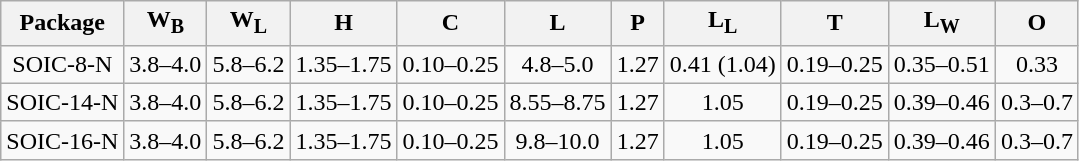<table class="wikitable" style="text-align: center;">
<tr>
<th>Package</th>
<th>W<sub>B</sub></th>
<th>W<sub>L</sub></th>
<th>H</th>
<th>C</th>
<th>L</th>
<th>P</th>
<th>L<sub>L</sub></th>
<th>T</th>
<th>L<sub>W</sub></th>
<th>O</th>
</tr>
<tr>
<td>SOIC-8-N</td>
<td>3.8–4.0</td>
<td>5.8–6.2</td>
<td>1.35–1.75</td>
<td>0.10–0.25</td>
<td>4.8–5.0</td>
<td>1.27</td>
<td>0.41 (1.04)</td>
<td>0.19–0.25</td>
<td>0.35–0.51</td>
<td>0.33</td>
</tr>
<tr>
<td>SOIC-14-N</td>
<td>3.8–4.0</td>
<td>5.8–6.2</td>
<td>1.35–1.75</td>
<td>0.10–0.25</td>
<td>8.55–8.75</td>
<td>1.27</td>
<td>1.05</td>
<td>0.19–0.25</td>
<td>0.39–0.46</td>
<td>0.3–0.7</td>
</tr>
<tr>
<td>SOIC-16-N</td>
<td>3.8–4.0</td>
<td>5.8–6.2</td>
<td>1.35–1.75</td>
<td>0.10–0.25</td>
<td>9.8–10.0</td>
<td>1.27</td>
<td>1.05</td>
<td>0.19–0.25</td>
<td>0.39–0.46</td>
<td>0.3–0.7</td>
</tr>
</table>
